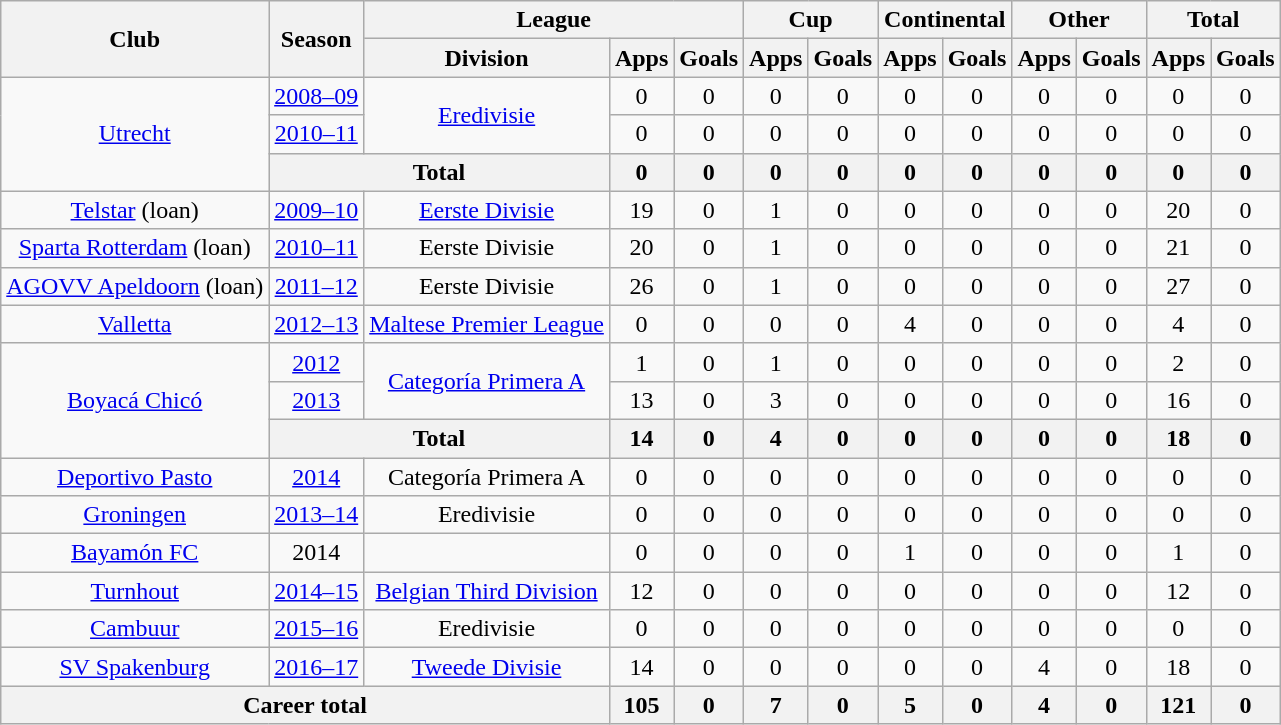<table class="wikitable" style="text-align:center">
<tr>
<th rowspan="2">Club</th>
<th rowspan="2">Season</th>
<th colspan="3">League</th>
<th colspan="2">Cup</th>
<th colspan="2">Continental</th>
<th colspan="2">Other</th>
<th colspan="2">Total</th>
</tr>
<tr>
<th>Division</th>
<th>Apps</th>
<th>Goals</th>
<th>Apps</th>
<th>Goals</th>
<th>Apps</th>
<th>Goals</th>
<th>Apps</th>
<th>Goals</th>
<th>Apps</th>
<th>Goals</th>
</tr>
<tr>
<td rowspan="3"><a href='#'>Utrecht</a></td>
<td><a href='#'>2008–09</a></td>
<td rowspan="2"><a href='#'>Eredivisie</a></td>
<td>0</td>
<td>0</td>
<td>0</td>
<td>0</td>
<td>0</td>
<td>0</td>
<td>0</td>
<td>0</td>
<td>0</td>
<td>0</td>
</tr>
<tr>
<td><a href='#'>2010–11</a></td>
<td>0</td>
<td>0</td>
<td>0</td>
<td>0</td>
<td>0</td>
<td>0</td>
<td>0</td>
<td>0</td>
<td>0</td>
<td>0</td>
</tr>
<tr>
<th colspan="2">Total</th>
<th>0</th>
<th>0</th>
<th>0</th>
<th>0</th>
<th>0</th>
<th>0</th>
<th>0</th>
<th>0</th>
<th>0</th>
<th>0</th>
</tr>
<tr>
<td><a href='#'>Telstar</a> (loan)</td>
<td><a href='#'>2009–10</a></td>
<td><a href='#'>Eerste Divisie</a></td>
<td>19</td>
<td>0</td>
<td>1</td>
<td>0</td>
<td>0</td>
<td>0</td>
<td>0</td>
<td>0</td>
<td>20</td>
<td>0</td>
</tr>
<tr>
<td><a href='#'>Sparta Rotterdam</a> (loan)</td>
<td><a href='#'>2010–11</a></td>
<td>Eerste Divisie</td>
<td>20</td>
<td>0</td>
<td>1</td>
<td>0</td>
<td>0</td>
<td>0</td>
<td>0</td>
<td>0</td>
<td>21</td>
<td>0</td>
</tr>
<tr>
<td><a href='#'>AGOVV Apeldoorn</a> (loan)</td>
<td><a href='#'>2011–12</a></td>
<td>Eerste Divisie</td>
<td>26</td>
<td>0</td>
<td>1</td>
<td>0</td>
<td>0</td>
<td>0</td>
<td>0</td>
<td>0</td>
<td>27</td>
<td>0</td>
</tr>
<tr>
<td><a href='#'>Valletta</a></td>
<td><a href='#'>2012–13</a></td>
<td><a href='#'>Maltese Premier League</a></td>
<td>0</td>
<td>0</td>
<td>0</td>
<td>0</td>
<td>4</td>
<td>0</td>
<td>0</td>
<td>0</td>
<td>4</td>
<td>0</td>
</tr>
<tr>
<td rowspan="3"><a href='#'>Boyacá Chicó</a></td>
<td><a href='#'>2012</a></td>
<td rowspan="2"><a href='#'>Categoría Primera A</a></td>
<td>1</td>
<td>0</td>
<td>1</td>
<td>0</td>
<td>0</td>
<td>0</td>
<td>0</td>
<td>0</td>
<td>2</td>
<td>0</td>
</tr>
<tr>
<td><a href='#'>2013</a></td>
<td>13</td>
<td>0</td>
<td>3</td>
<td>0</td>
<td>0</td>
<td>0</td>
<td>0</td>
<td>0</td>
<td>16</td>
<td>0</td>
</tr>
<tr>
<th colspan="2">Total</th>
<th>14</th>
<th>0</th>
<th>4</th>
<th>0</th>
<th>0</th>
<th>0</th>
<th>0</th>
<th>0</th>
<th>18</th>
<th>0</th>
</tr>
<tr>
<td><a href='#'>Deportivo Pasto</a></td>
<td><a href='#'>2014</a></td>
<td>Categoría Primera A</td>
<td>0</td>
<td>0</td>
<td>0</td>
<td>0</td>
<td>0</td>
<td>0</td>
<td>0</td>
<td>0</td>
<td>0</td>
<td>0</td>
</tr>
<tr>
<td><a href='#'>Groningen</a></td>
<td><a href='#'>2013–14</a></td>
<td>Eredivisie</td>
<td>0</td>
<td>0</td>
<td>0</td>
<td>0</td>
<td>0</td>
<td>0</td>
<td>0</td>
<td>0</td>
<td>0</td>
<td>0</td>
</tr>
<tr>
<td><a href='#'>Bayamón FC</a></td>
<td>2014</td>
<td></td>
<td>0</td>
<td>0</td>
<td>0</td>
<td>0</td>
<td>1</td>
<td>0</td>
<td>0</td>
<td>0</td>
<td>1</td>
<td>0</td>
</tr>
<tr>
<td><a href='#'>Turnhout</a></td>
<td><a href='#'>2014–15</a></td>
<td><a href='#'>Belgian Third Division</a></td>
<td>12</td>
<td>0</td>
<td>0</td>
<td>0</td>
<td>0</td>
<td>0</td>
<td>0</td>
<td>0</td>
<td>12</td>
<td>0</td>
</tr>
<tr>
<td><a href='#'>Cambuur</a></td>
<td><a href='#'>2015–16</a></td>
<td>Eredivisie</td>
<td>0</td>
<td>0</td>
<td>0</td>
<td>0</td>
<td>0</td>
<td>0</td>
<td>0</td>
<td>0</td>
<td>0</td>
<td>0</td>
</tr>
<tr>
<td><a href='#'>SV Spakenburg</a></td>
<td><a href='#'>2016–17</a></td>
<td><a href='#'>Tweede Divisie</a></td>
<td>14</td>
<td>0</td>
<td>0</td>
<td>0</td>
<td>0</td>
<td>0</td>
<td>4</td>
<td>0</td>
<td>18</td>
<td>0</td>
</tr>
<tr>
<th colspan="3">Career total</th>
<th>105</th>
<th>0</th>
<th>7</th>
<th>0</th>
<th>5</th>
<th>0</th>
<th>4</th>
<th>0</th>
<th>121</th>
<th>0</th>
</tr>
</table>
